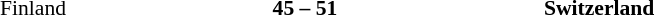<table width=75% cellspacing=1>
<tr>
<th width=25%></th>
<th width=25%></th>
<th width=25%></th>
</tr>
<tr style=font-size:90%>
<td align=right>Finland</td>
<td align=center><strong>45 – 51</strong></td>
<td><strong>Switzerland</strong></td>
</tr>
</table>
